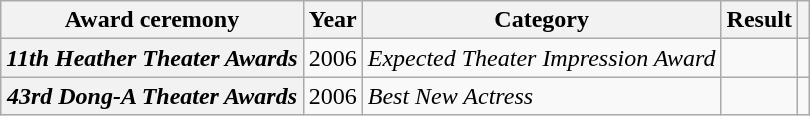<table class="wikitable plainrowheaders sortable">
<tr>
<th scope="col">Award ceremony</th>
<th scope="col">Year</th>
<th scope="col">Category</th>
<th scope="col">Result</th>
<th scope="col" class="unsortable"></th>
</tr>
<tr>
<th scope="row"><em>11th Heather Theater Awards</em></th>
<td>2006</td>
<td><em>Expected Theater Impression Award</em></td>
<td></td>
<td></td>
</tr>
<tr>
<th scope="row"><em>43rd Dong-A Theater Awards</em></th>
<td>2006</td>
<td><em>Best New Actress</em></td>
<td></td>
<td></td>
</tr>
</table>
